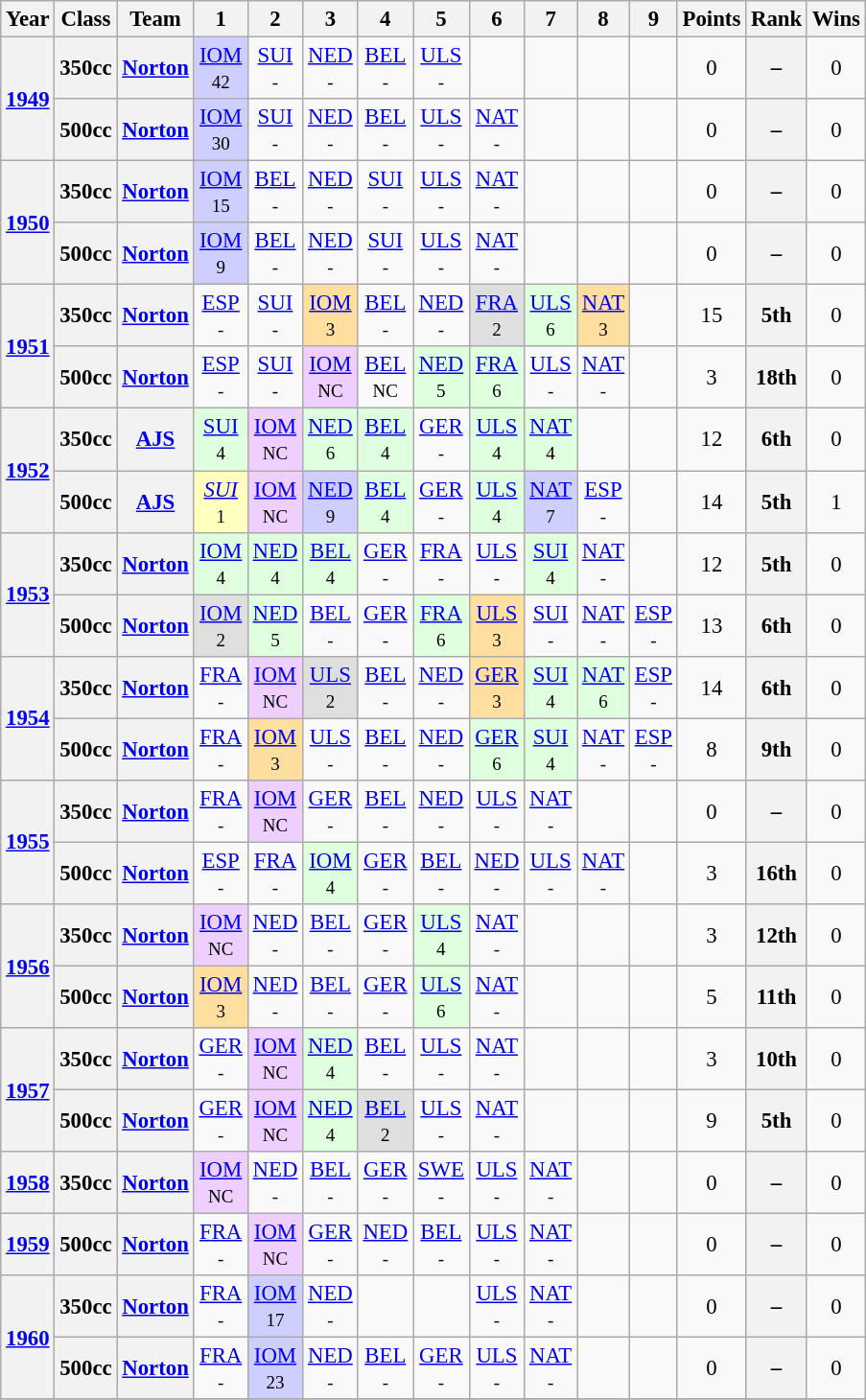<table class="wikitable" style="text-align:center; font-size:95%">
<tr>
<th>Year</th>
<th>Class</th>
<th>Team</th>
<th>1</th>
<th>2</th>
<th>3</th>
<th>4</th>
<th>5</th>
<th>6</th>
<th>7</th>
<th>8</th>
<th>9</th>
<th>Points</th>
<th>Rank</th>
<th>Wins</th>
</tr>
<tr>
<th rowspan=2><a href='#'>1949</a></th>
<th>350cc</th>
<th><a href='#'>Norton</a></th>
<td style="background:#CFCFFF;"><a href='#'>IOM</a><br><small>42</small></td>
<td><a href='#'>SUI</a><br><small>-</small></td>
<td><a href='#'>NED</a><br><small>-</small></td>
<td><a href='#'>BEL</a><br><small>-</small></td>
<td><a href='#'>ULS</a><br><small>-</small></td>
<td></td>
<td></td>
<td></td>
<td></td>
<td>0</td>
<th>–</th>
<td>0</td>
</tr>
<tr>
<th>500cc</th>
<th><a href='#'>Norton</a></th>
<td style="background:#CFCFFF;"><a href='#'>IOM</a><br><small>30</small></td>
<td><a href='#'>SUI</a><br><small>-</small></td>
<td><a href='#'>NED</a><br><small>-</small></td>
<td><a href='#'>BEL</a><br><small>-</small></td>
<td><a href='#'>ULS</a><br><small>-</small></td>
<td><a href='#'>NAT</a><br><small>-</small></td>
<td></td>
<td></td>
<td></td>
<td>0</td>
<th>–</th>
<td>0</td>
</tr>
<tr>
<th rowspan=2><a href='#'>1950</a></th>
<th>350cc</th>
<th><a href='#'>Norton</a></th>
<td style="background:#CFCFFF;"><a href='#'>IOM</a><br><small>15</small></td>
<td><a href='#'>BEL</a><br><small>-</small></td>
<td><a href='#'>NED</a><br><small>-</small></td>
<td><a href='#'>SUI</a><br><small>-</small></td>
<td><a href='#'>ULS</a><br><small>-</small></td>
<td><a href='#'>NAT</a><br><small>-</small></td>
<td></td>
<td></td>
<td></td>
<td>0</td>
<th>–</th>
<td>0</td>
</tr>
<tr>
<th>500cc</th>
<th><a href='#'>Norton</a></th>
<td style="background:#CFCFFF;"><a href='#'>IOM</a><br><small>9</small></td>
<td><a href='#'>BEL</a><br><small>-</small></td>
<td><a href='#'>NED</a><br><small>-</small></td>
<td><a href='#'>SUI</a><br><small>-</small></td>
<td><a href='#'>ULS</a><br><small>-</small></td>
<td><a href='#'>NAT</a><br><small>-</small></td>
<td></td>
<td></td>
<td></td>
<td>0</td>
<th>–</th>
<td>0</td>
</tr>
<tr>
<th rowspan=2><a href='#'>1951</a></th>
<th>350cc</th>
<th><a href='#'>Norton</a></th>
<td><a href='#'>ESP</a><br><small>-</small></td>
<td><a href='#'>SUI</a><br><small>-</small></td>
<td style="background:#FFDF9F;"><a href='#'>IOM</a><br><small>3</small></td>
<td><a href='#'>BEL</a><br><small>-</small></td>
<td><a href='#'>NED</a><br><small>-</small></td>
<td style="background:#DFDFDF;"><a href='#'>FRA</a><br><small>2</small></td>
<td style="background:#DFFFDF;"><a href='#'>ULS</a><br><small>6</small></td>
<td style="background:#FFDF9F;"><a href='#'>NAT</a><br><small>3</small></td>
<td></td>
<td>15</td>
<th>5th</th>
<td>0</td>
</tr>
<tr>
<th>500cc</th>
<th><a href='#'>Norton</a></th>
<td><a href='#'>ESP</a><br><small>-</small></td>
<td><a href='#'>SUI</a><br><small>-</small></td>
<td style="background:#EFCFFF;"><a href='#'>IOM</a><br><small>NC</small></td>
<td><a href='#'>BEL</a><br><small>NC</small></td>
<td style="background:#DFFFDF;"><a href='#'>NED</a><br><small>5</small></td>
<td style="background:#DFFFDF;"><a href='#'>FRA</a><br><small>6</small></td>
<td><a href='#'>ULS</a><br><small>-</small></td>
<td><a href='#'>NAT</a><br><small>-</small></td>
<td></td>
<td>3</td>
<th>18th</th>
<td>0</td>
</tr>
<tr>
<th rowspan=2><a href='#'>1952</a></th>
<th>350cc</th>
<th><a href='#'>AJS</a></th>
<td style="background:#DFFFDF;"><a href='#'>SUI</a><br><small>4</small></td>
<td style="background:#EFCFFF;"><a href='#'>IOM</a><br><small>NC</small></td>
<td style="background:#DFFFDF;"><a href='#'>NED</a><br><small>6</small></td>
<td style="background:#DFFFDF;"><a href='#'>BEL</a><br><small>4</small></td>
<td><a href='#'>GER</a><br><small>-</small></td>
<td style="background:#DFFFDF;"><a href='#'>ULS</a><br><small>4</small></td>
<td style="background:#DFFFDF;"><a href='#'>NAT</a><br><small>4</small></td>
<td></td>
<td></td>
<td>12</td>
<th>6th</th>
<td>0</td>
</tr>
<tr>
<th>500cc</th>
<th><a href='#'>AJS</a></th>
<td style="background:#FFFFBF;"><em><a href='#'>SUI</a></em><br><small>1</small></td>
<td style="background:#EFCFFF;"><a href='#'>IOM</a><br><small>NC</small></td>
<td style="background:#cfcfff;"><a href='#'>NED</a><br><small>9</small></td>
<td style="background:#DFFFDF;"><a href='#'>BEL</a><br><small>4</small></td>
<td><a href='#'>GER</a><br><small>-</small></td>
<td style="background:#DFFFDF;"><a href='#'>ULS</a><br><small>4</small></td>
<td style="background:#cfcfff;"><a href='#'>NAT</a><br><small>7</small></td>
<td><a href='#'>ESP</a><br><small>-</small></td>
<td></td>
<td>14</td>
<th>5th</th>
<td>1</td>
</tr>
<tr>
<th rowspan=2><a href='#'>1953</a></th>
<th>350cc</th>
<th><a href='#'>Norton</a></th>
<td style="background:#DFFFDF;"><a href='#'>IOM</a><br><small>4</small></td>
<td style="background:#DFFFDF;"><a href='#'>NED</a><br><small>4</small></td>
<td style="background:#DFFFDF;"><a href='#'>BEL</a><br><small>4</small></td>
<td><a href='#'>GER</a><br><small>-</small></td>
<td><a href='#'>FRA</a><br><small>-</small></td>
<td><a href='#'>ULS</a><br><small>-</small></td>
<td style="background:#DFFFDF;"><a href='#'>SUI</a><br><small>4</small></td>
<td><a href='#'>NAT</a><br><small>-</small></td>
<td></td>
<td>12</td>
<th>5th</th>
<td>0</td>
</tr>
<tr>
<th>500cc</th>
<th><a href='#'>Norton</a></th>
<td style="background:#DFDFDF;"><a href='#'>IOM</a><br><small>2</small></td>
<td style="background:#DFFFDF;"><a href='#'>NED</a><br><small>5</small></td>
<td><a href='#'>BEL</a><br><small>-</small></td>
<td><a href='#'>GER</a><br><small>-</small></td>
<td style="background:#DFFFDF;"><a href='#'>FRA</a><br><small>6</small></td>
<td style="background:#FFDF9F;"><a href='#'>ULS</a><br><small>3</small></td>
<td><a href='#'>SUI</a><br><small>-</small></td>
<td><a href='#'>NAT</a><br><small>-</small></td>
<td><a href='#'>ESP</a><br><small>-</small></td>
<td>13</td>
<th>6th</th>
<td>0</td>
</tr>
<tr>
<th rowspan=2><a href='#'>1954</a></th>
<th>350cc</th>
<th><a href='#'>Norton</a></th>
<td><a href='#'>FRA</a><br><small>-</small></td>
<td style="background:#EFCFFF;"><a href='#'>IOM</a><br><small>NC</small></td>
<td style="background:#DFDFDF;"><a href='#'>ULS</a><br><small>2</small></td>
<td><a href='#'>BEL</a><br><small>-</small></td>
<td><a href='#'>NED</a><br><small>-</small></td>
<td style="background:#FFDF9F;"><a href='#'>GER</a><br><small>3</small></td>
<td style="background:#DFFFDF;"><a href='#'>SUI</a><br><small>4</small></td>
<td style="background:#DFFFDF;"><a href='#'>NAT</a><br><small>6</small></td>
<td><a href='#'>ESP</a><br><small>-</small></td>
<td>14</td>
<th>6th</th>
<td>0</td>
</tr>
<tr>
<th>500cc</th>
<th><a href='#'>Norton</a></th>
<td><a href='#'>FRA</a><br><small>-</small></td>
<td style="background:#FFDF9F;"><a href='#'>IOM</a><br><small>3</small></td>
<td><a href='#'>ULS</a><br><small>-</small></td>
<td><a href='#'>BEL</a><br><small>-</small></td>
<td><a href='#'>NED</a><br><small>-</small></td>
<td style="background:#DFFFDF;"><a href='#'>GER</a><br><small>6</small></td>
<td style="background:#DFFFDF;"><a href='#'>SUI</a><br><small>4</small></td>
<td><a href='#'>NAT</a><br><small>-</small></td>
<td><a href='#'>ESP</a><br><small>-</small></td>
<td>8</td>
<th>9th</th>
<td>0</td>
</tr>
<tr>
<th rowspan=2><a href='#'>1955</a></th>
<th>350cc</th>
<th><a href='#'>Norton</a></th>
<td><a href='#'>FRA</a><br><small>-</small></td>
<td style="background:#EFCFFF;"><a href='#'>IOM</a><br><small>NC</small></td>
<td><a href='#'>GER</a><br><small>-</small></td>
<td><a href='#'>BEL</a><br><small>-</small></td>
<td><a href='#'>NED</a><br><small>-</small></td>
<td><a href='#'>ULS</a><br><small>-</small></td>
<td><a href='#'>NAT</a><br><small>-</small></td>
<td></td>
<td></td>
<td>0</td>
<th>–</th>
<td>0</td>
</tr>
<tr>
<th>500cc</th>
<th><a href='#'>Norton</a></th>
<td><a href='#'>ESP</a><br><small>-</small></td>
<td><a href='#'>FRA</a><br><small>-</small></td>
<td style="background:#DFFFDF;"><a href='#'>IOM</a><br><small>4</small></td>
<td><a href='#'>GER</a><br><small>-</small></td>
<td><a href='#'>BEL</a><br><small>-</small></td>
<td><a href='#'>NED</a><br><small>-</small></td>
<td><a href='#'>ULS</a><br><small>-</small></td>
<td><a href='#'>NAT</a><br><small>-</small></td>
<td></td>
<td>3</td>
<th>16th</th>
<td>0</td>
</tr>
<tr>
<th rowspan=2><a href='#'>1956</a></th>
<th>350cc</th>
<th><a href='#'>Norton</a></th>
<td style="background:#EFCFFF;"><a href='#'>IOM</a><br><small>NC</small></td>
<td><a href='#'>NED</a><br><small>-</small></td>
<td><a href='#'>BEL</a><br><small>-</small></td>
<td><a href='#'>GER</a><br><small>-</small></td>
<td style="background:#DFFFDF;"><a href='#'>ULS</a><br><small>4</small></td>
<td><a href='#'>NAT</a><br><small>-</small></td>
<td></td>
<td></td>
<td></td>
<td>3</td>
<th>12th</th>
<td>0</td>
</tr>
<tr>
<th>500cc</th>
<th><a href='#'>Norton</a></th>
<td style="background:#FFDF9F;"><a href='#'>IOM</a><br><small>3</small></td>
<td><a href='#'>NED</a><br><small>-</small></td>
<td><a href='#'>BEL</a><br><small>-</small></td>
<td><a href='#'>GER</a><br><small>-</small></td>
<td style="background:#DFFFDF;"><a href='#'>ULS</a><br><small>6</small></td>
<td><a href='#'>NAT</a><br><small>-</small></td>
<td></td>
<td></td>
<td></td>
<td>5</td>
<th>11th</th>
<td>0</td>
</tr>
<tr>
<th rowspan=2><a href='#'>1957</a></th>
<th>350cc</th>
<th><a href='#'>Norton</a></th>
<td><a href='#'>GER</a><br><small>-</small></td>
<td style="background:#EFCFFF;"><a href='#'>IOM</a><br><small>NC</small></td>
<td style="background:#DFFFDF;"><a href='#'>NED</a><br><small>4</small></td>
<td><a href='#'>BEL</a><br><small>-</small></td>
<td><a href='#'>ULS</a><br><small>-</small></td>
<td><a href='#'>NAT</a><br><small>-</small></td>
<td></td>
<td></td>
<td></td>
<td>3</td>
<th>10th</th>
<td>0</td>
</tr>
<tr>
<th>500cc</th>
<th><a href='#'>Norton</a></th>
<td><a href='#'>GER</a><br><small>-</small></td>
<td style="background:#EFCFFF;"><a href='#'>IOM</a><br><small>NC</small></td>
<td style="background:#DFFFDF;"><a href='#'>NED</a><br><small>4</small></td>
<td style="background:#DFDFDF;"><a href='#'>BEL</a><br><small>2</small></td>
<td><a href='#'>ULS</a><br><small>-</small></td>
<td><a href='#'>NAT</a><br><small>-</small></td>
<td></td>
<td></td>
<td></td>
<td>9</td>
<th>5th</th>
<td>0</td>
</tr>
<tr>
<th><a href='#'>1958</a></th>
<th>350cc</th>
<th><a href='#'>Norton</a></th>
<td style="background:#EFCFFF;"><a href='#'>IOM</a><br><small>NC</small></td>
<td><a href='#'>NED</a><br><small>-</small></td>
<td><a href='#'>BEL</a><br><small>-</small></td>
<td><a href='#'>GER</a><br><small>-</small></td>
<td><a href='#'>SWE</a><br><small>-</small></td>
<td><a href='#'>ULS</a><br><small>-</small></td>
<td><a href='#'>NAT</a><br><small>-</small></td>
<td></td>
<td></td>
<td>0</td>
<th>–</th>
<td>0</td>
</tr>
<tr>
<th><a href='#'>1959</a></th>
<th>500cc</th>
<th><a href='#'>Norton</a></th>
<td><a href='#'>FRA</a><br><small>-</small></td>
<td style="background:#EFCFFF;"><a href='#'>IOM</a><br><small>NC</small></td>
<td><a href='#'>GER</a><br><small>-</small></td>
<td><a href='#'>NED</a><br><small>-</small></td>
<td><a href='#'>BEL</a><br><small>-</small></td>
<td><a href='#'>ULS</a><br><small>-</small></td>
<td><a href='#'>NAT</a><br><small>-</small></td>
<td></td>
<td></td>
<td>0</td>
<th>–</th>
<td>0</td>
</tr>
<tr>
<th rowspan=2><a href='#'>1960</a></th>
<th>350cc</th>
<th><a href='#'>Norton</a></th>
<td><a href='#'>FRA</a><br><small>-</small></td>
<td style="background:#CFCFFF;"><a href='#'>IOM</a><br><small>17</small></td>
<td><a href='#'>NED</a><br><small>-</small></td>
<td></td>
<td></td>
<td><a href='#'>ULS</a><br><small>-</small></td>
<td><a href='#'>NAT</a><br><small>-</small></td>
<td></td>
<td></td>
<td>0</td>
<th>–</th>
<td>0</td>
</tr>
<tr>
<th>500cc</th>
<th><a href='#'>Norton</a></th>
<td><a href='#'>FRA</a><br><small>-</small></td>
<td style="background:#CFCFFF;"><a href='#'>IOM</a><br><small>23</small></td>
<td><a href='#'>NED</a><br><small>-</small></td>
<td><a href='#'>BEL</a><br><small>-</small></td>
<td><a href='#'>GER</a><br><small>-</small></td>
<td><a href='#'>ULS</a><br><small>-</small></td>
<td><a href='#'>NAT</a><br><small>-</small></td>
<td></td>
<td></td>
<td>0</td>
<th>–</th>
<td>0</td>
</tr>
<tr>
</tr>
</table>
